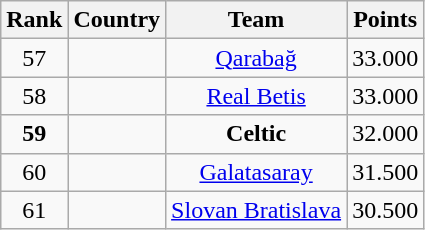<table class="wikitable" style="text-align: center;">
<tr>
<th>Rank</th>
<th>Country</th>
<th>Team</th>
<th>Points</th>
</tr>
<tr>
<td>57</td>
<td></td>
<td><a href='#'>Qarabağ</a></td>
<td>33.000</td>
</tr>
<tr>
<td>58</td>
<td></td>
<td><a href='#'>Real Betis</a></td>
<td>33.000</td>
</tr>
<tr>
<td><strong>59</strong></td>
<td></td>
<td><strong>Celtic</strong></td>
<td>32.000</td>
</tr>
<tr>
<td>60</td>
<td></td>
<td><a href='#'>Galatasaray</a></td>
<td>31.500</td>
</tr>
<tr>
<td>61</td>
<td></td>
<td><a href='#'>Slovan Bratislava</a></td>
<td>30.500</td>
</tr>
</table>
